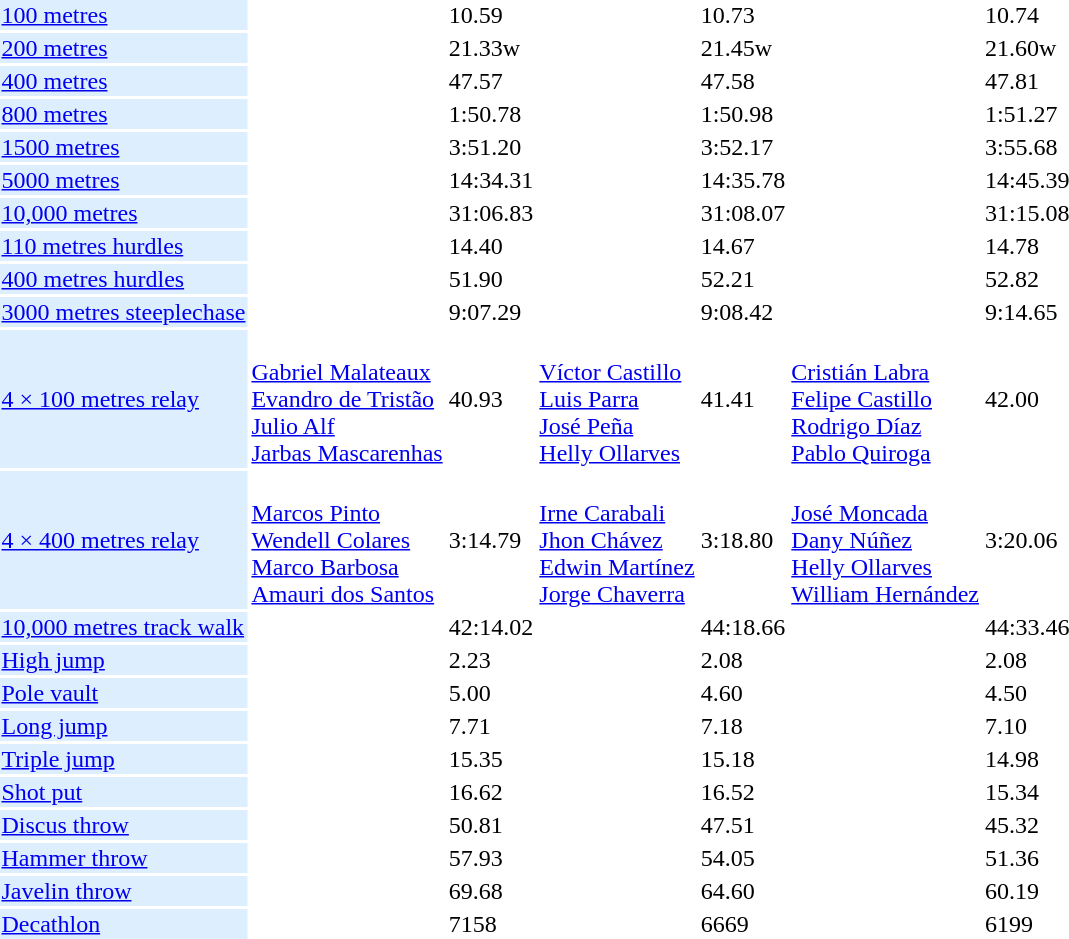<table>
<tr>
<td bgcolor = DDEEFF><a href='#'>100 metres</a></td>
<td></td>
<td>10.59</td>
<td></td>
<td>10.73</td>
<td></td>
<td>10.74</td>
</tr>
<tr>
<td bgcolor = DDEEFF><a href='#'>200 metres</a></td>
<td></td>
<td>21.33w</td>
<td></td>
<td>21.45w</td>
<td></td>
<td>21.60w</td>
</tr>
<tr>
<td bgcolor = DDEEFF><a href='#'>400 metres</a></td>
<td></td>
<td>47.57</td>
<td></td>
<td>47.58</td>
<td></td>
<td>47.81</td>
</tr>
<tr>
<td bgcolor = DDEEFF><a href='#'>800 metres</a></td>
<td></td>
<td>1:50.78</td>
<td></td>
<td>1:50.98</td>
<td></td>
<td>1:51.27</td>
</tr>
<tr>
<td bgcolor = DDEEFF><a href='#'>1500 metres</a></td>
<td></td>
<td>3:51.20</td>
<td></td>
<td>3:52.17</td>
<td></td>
<td>3:55.68</td>
</tr>
<tr>
<td bgcolor = DDEEFF><a href='#'>5000 metres</a></td>
<td></td>
<td>14:34.31</td>
<td></td>
<td>14:35.78</td>
<td></td>
<td>14:45.39</td>
</tr>
<tr>
<td bgcolor = DDEEFF><a href='#'>10,000 metres</a></td>
<td></td>
<td>31:06.83</td>
<td></td>
<td>31:08.07</td>
<td></td>
<td>31:15.08</td>
</tr>
<tr>
<td bgcolor = DDEEFF><a href='#'>110 metres hurdles</a></td>
<td></td>
<td>14.40</td>
<td></td>
<td>14.67</td>
<td></td>
<td>14.78</td>
</tr>
<tr>
<td bgcolor = DDEEFF><a href='#'>400 metres hurdles</a></td>
<td></td>
<td>51.90</td>
<td></td>
<td>52.21</td>
<td></td>
<td>52.82</td>
</tr>
<tr>
<td bgcolor = DDEEFF><a href='#'>3000 metres steeplechase</a></td>
<td></td>
<td>9:07.29</td>
<td></td>
<td>9:08.42</td>
<td></td>
<td>9:14.65</td>
</tr>
<tr>
<td bgcolor = DDEEFF><a href='#'>4 × 100 metres relay</a></td>
<td><br><a href='#'>Gabriel Malateaux</a><br><a href='#'>Evandro de Tristão</a><br><a href='#'>Julio Alf</a><br><a href='#'>Jarbas Mascarenhas</a></td>
<td>40.93</td>
<td><br><a href='#'>Víctor Castillo</a><br><a href='#'>Luis Parra</a><br><a href='#'>José Peña</a><br><a href='#'>Helly Ollarves</a></td>
<td>41.41</td>
<td><br><a href='#'>Cristián Labra</a><br><a href='#'>Felipe Castillo</a><br><a href='#'>Rodrigo Díaz</a><br><a href='#'>Pablo Quiroga</a></td>
<td>42.00</td>
</tr>
<tr>
<td bgcolor = DDEEFF><a href='#'>4 × 400 metres relay</a></td>
<td><br><a href='#'>Marcos Pinto</a><br><a href='#'>Wendell Colares</a><br><a href='#'>Marco Barbosa</a><br><a href='#'>Amauri dos Santos</a></td>
<td>3:14.79</td>
<td><br><a href='#'>Irne Carabali</a><br><a href='#'>Jhon Chávez</a><br><a href='#'>Edwin Martínez</a><br><a href='#'>Jorge Chaverra</a></td>
<td>3:18.80</td>
<td><br><a href='#'>José Moncada</a><br><a href='#'>Dany Núñez</a><br><a href='#'>Helly Ollarves</a><br><a href='#'>William Hernández</a></td>
<td>3:20.06</td>
</tr>
<tr>
<td bgcolor = DDEEFF><a href='#'>10,000 metres track walk</a></td>
<td></td>
<td>42:14.02</td>
<td></td>
<td>44:18.66</td>
<td></td>
<td>44:33.46</td>
</tr>
<tr>
<td bgcolor = DDEEFF><a href='#'>High jump</a></td>
<td></td>
<td>2.23</td>
<td></td>
<td>2.08</td>
<td></td>
<td>2.08</td>
</tr>
<tr>
<td bgcolor = DDEEFF><a href='#'>Pole vault</a></td>
<td></td>
<td>5.00</td>
<td></td>
<td>4.60</td>
<td></td>
<td>4.50</td>
</tr>
<tr>
<td bgcolor = DDEEFF><a href='#'>Long jump</a></td>
<td></td>
<td>7.71</td>
<td></td>
<td>7.18</td>
<td></td>
<td>7.10</td>
</tr>
<tr>
<td bgcolor = DDEEFF><a href='#'>Triple jump</a></td>
<td></td>
<td>15.35</td>
<td></td>
<td>15.18</td>
<td></td>
<td>14.98</td>
</tr>
<tr>
<td bgcolor = DDEEFF><a href='#'>Shot put</a></td>
<td></td>
<td>16.62</td>
<td></td>
<td>16.52</td>
<td></td>
<td>15.34</td>
</tr>
<tr>
<td bgcolor = DDEEFF><a href='#'>Discus throw</a></td>
<td></td>
<td>50.81</td>
<td></td>
<td>47.51</td>
<td></td>
<td>45.32</td>
</tr>
<tr>
<td bgcolor = DDEEFF><a href='#'>Hammer throw</a></td>
<td></td>
<td>57.93</td>
<td></td>
<td>54.05</td>
<td></td>
<td>51.36</td>
</tr>
<tr>
<td bgcolor = DDEEFF><a href='#'>Javelin throw</a></td>
<td></td>
<td>69.68</td>
<td></td>
<td>64.60</td>
<td></td>
<td>60.19</td>
</tr>
<tr>
<td bgcolor = DDEEFF><a href='#'>Decathlon</a></td>
<td></td>
<td>7158</td>
<td></td>
<td>6669</td>
<td></td>
<td>6199</td>
</tr>
</table>
